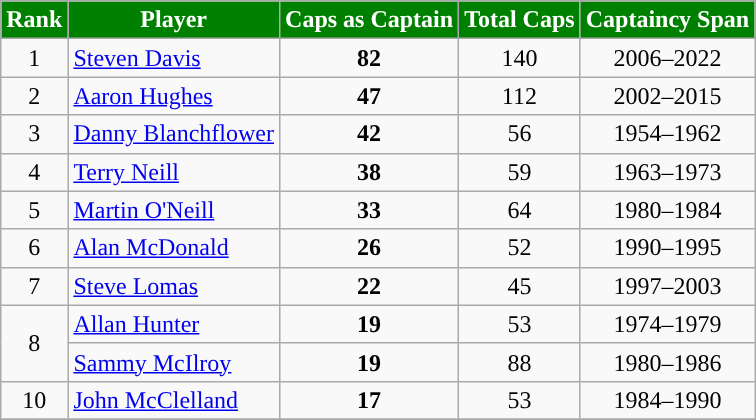<table class="wikitable sortable" style="text-align:center;">
<tr>
<th style="background-color:#008000; color:white; ">Rank</th>
<th style="background-color:#008000; color:white; ">Player</th>
<th style="background-color:#008000; color:white; ">Caps as Captain</th>
<th style="background-color:#008000; color:white; ">Total Caps</th>
<th style="background-color:#008000; color:white; ">Captaincy Span</th>
</tr>
<tr>
<td>1</td>
<td align="left"><a href='#'>Steven Davis</a></td>
<td><strong>82</strong></td>
<td>140</td>
<td>2006–2022</td>
</tr>
<tr>
<td>2</td>
<td align="left"><a href='#'>Aaron Hughes</a></td>
<td><strong>47</strong></td>
<td>112</td>
<td>2002–2015</td>
</tr>
<tr>
<td>3</td>
<td align="left"><a href='#'>Danny Blanchflower</a></td>
<td><strong>42</strong></td>
<td>56</td>
<td>1954–1962</td>
</tr>
<tr>
<td>4</td>
<td align="left"><a href='#'>Terry Neill</a></td>
<td><strong>38</strong></td>
<td>59</td>
<td>1963–1973</td>
</tr>
<tr>
<td>5</td>
<td align="left"><a href='#'>Martin O'Neill</a></td>
<td><strong>33</strong></td>
<td>64</td>
<td>1980–1984</td>
</tr>
<tr>
<td>6</td>
<td align="left"><a href='#'>Alan McDonald</a></td>
<td><strong>26</strong></td>
<td>52</td>
<td>1990–1995</td>
</tr>
<tr>
<td>7</td>
<td align="left"><a href='#'>Steve Lomas</a></td>
<td><strong>22</strong></td>
<td>45</td>
<td>1997–2003</td>
</tr>
<tr>
<td rowspan=2>8</td>
<td align="left"><a href='#'>Allan Hunter</a></td>
<td><strong>19</strong></td>
<td>53</td>
<td>1974–1979</td>
</tr>
<tr>
<td align="left"><a href='#'>Sammy McIlroy</a></td>
<td><strong>19</strong></td>
<td>88</td>
<td>1980–1986</td>
</tr>
<tr>
<td>10</td>
<td align="left"><a href='#'>John McClelland</a></td>
<td><strong>17</strong></td>
<td>53</td>
<td>1984–1990</td>
</tr>
<tr>
</tr>
</table>
